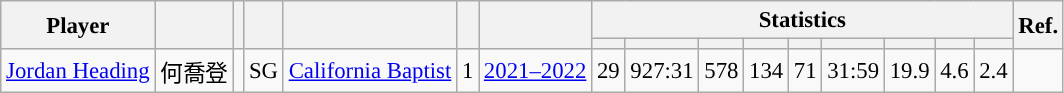<table class="wikitable sortable" style="font-size:95%; text-align:right;">
<tr>
<th rowspan="2">Player</th>
<th rowspan="2"></th>
<th rowspan="2"></th>
<th rowspan="2"></th>
<th rowspan="2"></th>
<th rowspan="2"></th>
<th rowspan="2"></th>
<th colspan="9">Statistics</th>
<th rowspan="2">Ref.</th>
</tr>
<tr>
<th></th>
<th></th>
<th></th>
<th></th>
<th></th>
<th></th>
<th></th>
<th></th>
<th></th>
</tr>
<tr>
<td align="left"><a href='#'>Jordan Heading</a></td>
<td align="left">何喬登</td>
<td align="center"></td>
<td align="center">SG</td>
<td align="left"><a href='#'>California Baptist</a></td>
<td align="center">1</td>
<td align="center"><a href='#'>2021–2022</a></td>
<td>29</td>
<td>927:31</td>
<td>578</td>
<td>134</td>
<td>71</td>
<td>31:59</td>
<td>19.9</td>
<td>4.6</td>
<td>2.4</td>
<td align="center"></td>
</tr>
</table>
